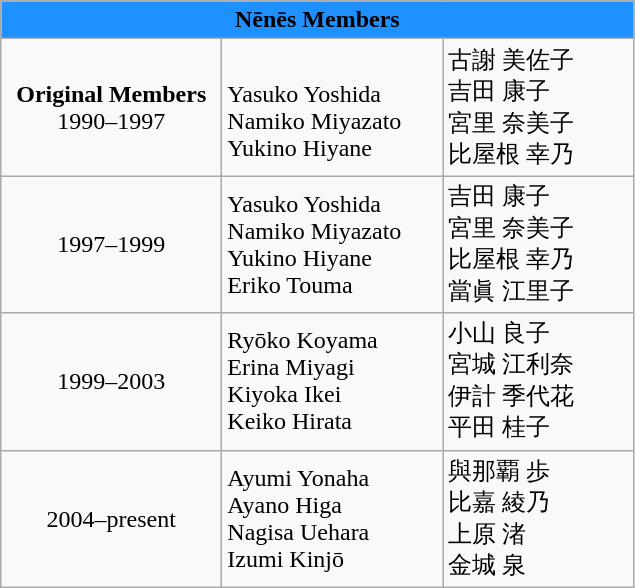<table class="wikitable">
<tr>
<th style="background-color:DodgerBlue;" colspan="3" align="center">Nēnēs Members</th>
</tr>
<tr>
<td width="140" align="center"><strong>Original Members</strong> <br> 1990–1997</td>
<td width="140"> <br> Yasuko Yoshida <br> Namiko Miyazato <br> Yukino Hiyane</td>
<td width="120">古謝 美佐子 <br> 吉田 康子 <br> 宮里 奈美子 <br> 比屋根 幸乃</td>
</tr>
<tr>
<td width="140" align="center">1997–1999</td>
<td width="140">Yasuko Yoshida <br> Namiko Miyazato <br> Yukino Hiyane <br> Eriko Touma</td>
<td width="120">吉田 康子 <br> 宮里 奈美子 <br> 比屋根 幸乃 <br> 當眞 江里子</td>
</tr>
<tr>
<td width="140" align="center">1999–2003</td>
<td width="140">Ryōko Koyama <br> Erina Miyagi <br> Kiyoka Ikei <br> Keiko Hirata</td>
<td width="120">小山 良子 <br> 宮城 江利奈 <br> 伊計 季代花 <br> 平田 桂子</td>
</tr>
<tr>
<td width="140" align="center">2004–present</td>
<td width="140">Ayumi Yonaha  <br> Ayano Higa <br> Nagisa Uehara <br> Izumi Kinjō</td>
<td width="120">與那覇 歩 <br> 比嘉 綾乃 <br> 上原 渚 <br> 金城 泉</td>
</tr>
</table>
